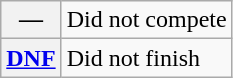<table class="wikitable">
<tr>
<th scope="row">—</th>
<td>Did not compete</td>
</tr>
<tr>
<th scope="row"><a href='#'>DNF</a></th>
<td>Did not finish</td>
</tr>
</table>
